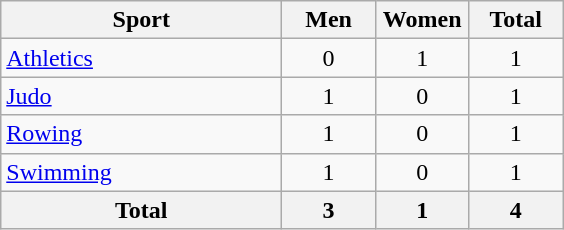<table class="wikitable sortable" style="text-align:center;">
<tr>
<th width=180>Sport</th>
<th width=55>Men</th>
<th width=55>Women</th>
<th width=55>Total</th>
</tr>
<tr>
<td align=left><a href='#'>Athletics</a></td>
<td>0</td>
<td>1</td>
<td>1</td>
</tr>
<tr>
<td align=left><a href='#'>Judo</a></td>
<td>1</td>
<td>0</td>
<td>1</td>
</tr>
<tr>
<td align=left><a href='#'>Rowing</a></td>
<td>1</td>
<td>0</td>
<td>1</td>
</tr>
<tr>
<td align=left><a href='#'>Swimming</a></td>
<td>1</td>
<td>0</td>
<td>1</td>
</tr>
<tr>
<th>Total</th>
<th>3</th>
<th>1</th>
<th>4</th>
</tr>
</table>
